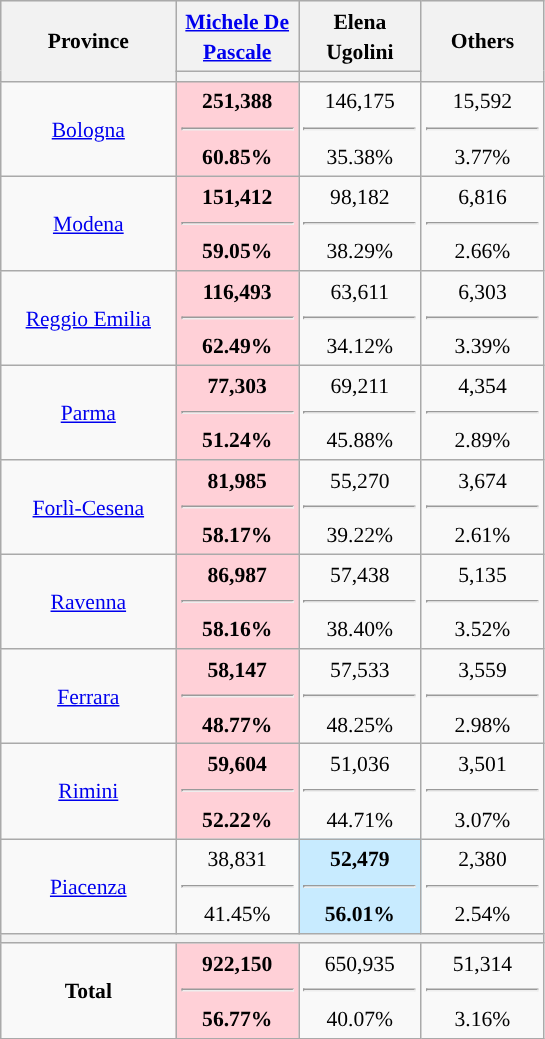<table class="wikitable" style="text-align:center;font-size:90%;line-height:20px">
<tr style="height:30px; background-color:#E9E9E9">
<th style="width:110px;" rowspan="2">Province</th>
<th style="width:75px;"><a href='#'>Michele De Pascale</a></th>
<th style="width:75px;">Elena Ugolini</th>
<th rowspan="2" style="width:75px;">Others</th>
</tr>
<tr>
<th style="background:"></th>
<th style="background:"></th>
</tr>
<tr>
<td><a href='#'>Bologna</a></td>
<td style="background:#FFD0D7"><strong>251,388 <hr>60.85%</strong></td>
<td>146,175 <hr>35.38%</td>
<td>15,592 <hr>3.77%</td>
</tr>
<tr>
<td><a href='#'>Modena</a></td>
<td style="background:#FFD0D7"><strong>151,412 <hr>59.05%</strong></td>
<td>98,182 <hr>38.29%</td>
<td>6,816 <hr>2.66%</td>
</tr>
<tr>
<td><a href='#'>Reggio Emilia</a></td>
<td style="background:#FFD0D7"><strong>116,493 <hr>62.49%</strong></td>
<td>63,611 <hr>34.12%</td>
<td>6,303 <hr>3.39%</td>
</tr>
<tr>
<td><a href='#'>Parma</a></td>
<td style="background:#FFD0D7"><strong>77,303 <hr>51.24%</strong></td>
<td>69,211 <hr>45.88%</td>
<td>4,354 <hr>2.89%</td>
</tr>
<tr>
<td><a href='#'>Forlì-Cesena</a></td>
<td style="background:#FFD0D7"><strong>81,985<hr>58.17%</strong></td>
<td>55,270 <hr>39.22%</td>
<td>3,674 <hr>2.61%</td>
</tr>
<tr>
<td><a href='#'>Ravenna</a></td>
<td style="background:#FFD0D7"><strong>86,987<hr>58.16%</strong></td>
<td>57,438 <hr>38.40%</td>
<td>5,135 <hr>3.52%</td>
</tr>
<tr>
<td><a href='#'>Ferrara</a></td>
<td style="background:#FFD0D7"><strong>58,147<hr>48.77%</strong></td>
<td>57,533 <hr>48.25%</td>
<td>3,559 <hr>2.98%</td>
</tr>
<tr>
<td><a href='#'>Rimini</a></td>
<td style="background:#FFD0D7"><strong>59,604<hr>52.22%</strong></td>
<td>51,036 <hr>44.71%</td>
<td>3,501 <hr>3.07%</td>
</tr>
<tr>
<td><a href='#'>Piacenza</a></td>
<td>38,831 <hr>41.45%</td>
<td style="background:#C8EBFF"><strong>52,479 <hr>56.01%</strong></td>
<td>2,380 <hr>2.54%</td>
</tr>
<tr>
<th colspan=4></th>
</tr>
<tr>
<td><strong>Total</strong></td>
<td style="background:#FFD0D7"><strong>922,150<hr>56.77%</strong></td>
<td>650,935 <hr>40.07%</td>
<td>51,314 <hr>3.16%</td>
</tr>
</table>
